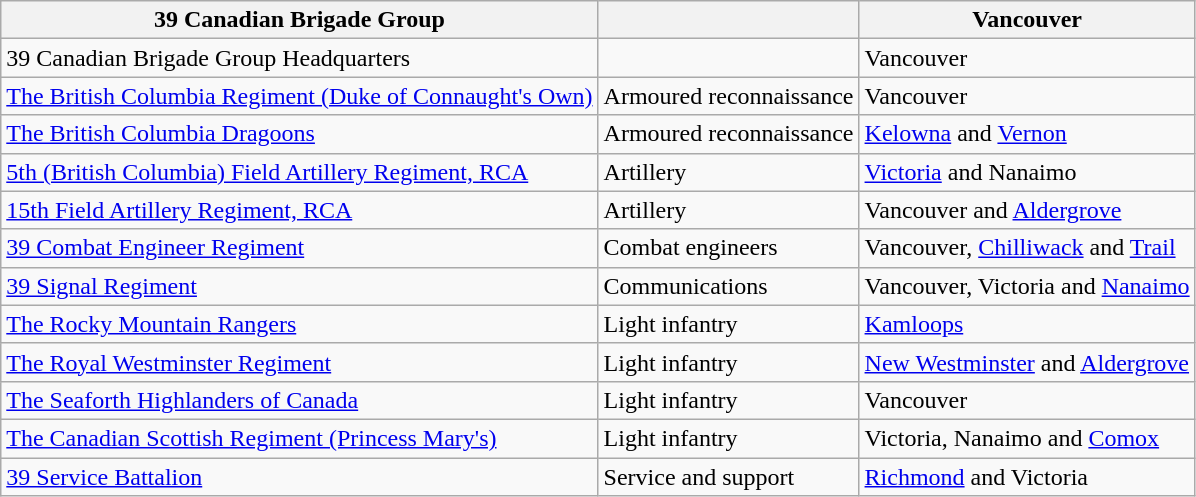<table class=wikitable>
<tr>
<th><strong>39 Canadian Brigade Group</strong></th>
<th></th>
<th>Vancouver</th>
</tr>
<tr>
<td>39 Canadian Brigade Group Headquarters</td>
<td></td>
<td>Vancouver</td>
</tr>
<tr>
<td><a href='#'>The British Columbia Regiment (Duke of Connaught's Own)</a></td>
<td>Armoured reconnaissance</td>
<td>Vancouver</td>
</tr>
<tr>
<td><a href='#'>The British Columbia Dragoons</a></td>
<td>Armoured reconnaissance</td>
<td><a href='#'>Kelowna</a> and <a href='#'>Vernon</a></td>
</tr>
<tr>
<td><a href='#'>5th (British Columbia) Field Artillery Regiment, RCA</a></td>
<td>Artillery</td>
<td><a href='#'>Victoria</a> and Nanaimo</td>
</tr>
<tr>
<td><a href='#'>15th Field Artillery Regiment, RCA</a></td>
<td>Artillery</td>
<td>Vancouver and <a href='#'>Aldergrove</a></td>
</tr>
<tr>
<td><a href='#'>39 Combat Engineer Regiment</a></td>
<td>Combat engineers</td>
<td>Vancouver, <a href='#'>Chilliwack</a> and <a href='#'>Trail</a></td>
</tr>
<tr>
<td><a href='#'>39 Signal Regiment</a></td>
<td>Communications</td>
<td>Vancouver, Victoria and <a href='#'>Nanaimo</a></td>
</tr>
<tr>
<td><a href='#'>The Rocky Mountain Rangers</a></td>
<td>Light infantry</td>
<td><a href='#'>Kamloops</a></td>
</tr>
<tr>
<td><a href='#'>The Royal Westminster Regiment</a></td>
<td>Light infantry</td>
<td><a href='#'>New Westminster</a> and <a href='#'>Aldergrove</a></td>
</tr>
<tr>
<td><a href='#'>The Seaforth Highlanders of Canada</a></td>
<td>Light infantry</td>
<td>Vancouver</td>
</tr>
<tr>
<td><a href='#'>The Canadian Scottish Regiment (Princess Mary's)</a></td>
<td>Light infantry</td>
<td>Victoria, Nanaimo and <a href='#'>Comox</a></td>
</tr>
<tr>
<td><a href='#'>39 Service Battalion</a></td>
<td>Service and support</td>
<td><a href='#'>Richmond</a> and Victoria</td>
</tr>
</table>
